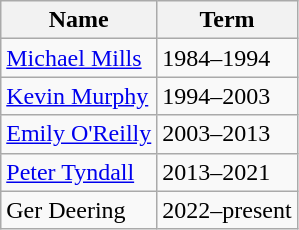<table class="wikitable">
<tr>
<th>Name</th>
<th>Term</th>
</tr>
<tr>
<td><a href='#'>Michael Mills</a></td>
<td>1984–1994</td>
</tr>
<tr>
<td><a href='#'>Kevin Murphy</a></td>
<td>1994–2003</td>
</tr>
<tr>
<td><a href='#'>Emily O'Reilly</a></td>
<td>2003–2013</td>
</tr>
<tr>
<td><a href='#'>Peter Tyndall</a></td>
<td>2013–2021</td>
</tr>
<tr>
<td>Ger Deering</td>
<td>2022–present</td>
</tr>
</table>
